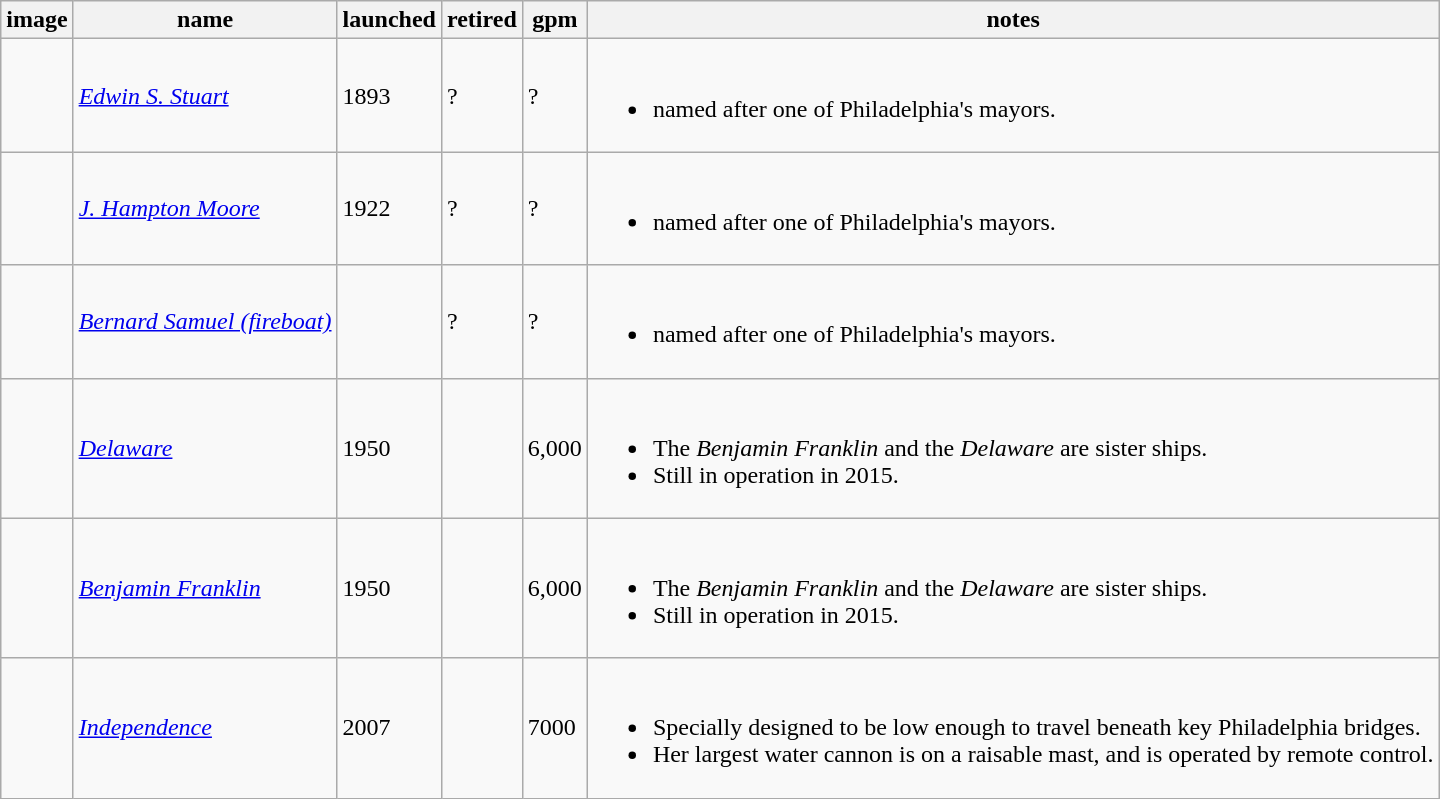<table class="wikitable sortable">
<tr>
<th>image</th>
<th>name</th>
<th>launched</th>
<th>retired</th>
<th>gpm</th>
<th>notes</th>
</tr>
<tr>
<td></td>
<td><em><a href='#'>Edwin S. Stuart</a></em></td>
<td>1893</td>
<td>?</td>
<td>?</td>
<td><br><ul><li>named after one of Philadelphia's mayors.</li></ul></td>
</tr>
<tr>
<td></td>
<td><em><a href='#'>J. Hampton Moore</a></em></td>
<td>1922</td>
<td>?</td>
<td>?</td>
<td><br><ul><li>named after one of Philadelphia's mayors.</li></ul></td>
</tr>
<tr>
<td></td>
<td><em><a href='#'>Bernard Samuel (fireboat)</a></em></td>
<td></td>
<td>?</td>
<td>?</td>
<td><br><ul><li>named after one of Philadelphia's mayors.</li></ul></td>
</tr>
<tr>
<td></td>
<td><em><a href='#'>Delaware</a></em></td>
<td>1950</td>
<td></td>
<td>6,000</td>
<td><br><ul><li>The <em>Benjamin Franklin</em> and the <em>Delaware</em> are sister ships.</li><li>Still in operation in 2015.</li></ul></td>
</tr>
<tr>
<td></td>
<td><em><a href='#'>Benjamin Franklin</a></em></td>
<td>1950</td>
<td></td>
<td>6,000</td>
<td><br><ul><li>The <em>Benjamin Franklin</em> and the <em>Delaware</em> are sister ships.</li><li>Still in operation in 2015.</li></ul></td>
</tr>
<tr>
<td></td>
<td><em><a href='#'>Independence</a></em></td>
<td>2007</td>
<td></td>
<td>7000</td>
<td><br><ul><li>Specially designed to be low enough to travel beneath key Philadelphia bridges.</li><li>Her largest water cannon is on a raisable mast, and is operated by remote control.</li></ul></td>
</tr>
</table>
